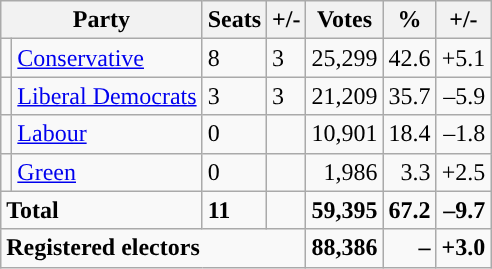<table class="wikitable sortable">
<tr>
<th colspan="2">Party</th>
<th>Seats</th>
<th>+/-</th>
<th>Votes</th>
<th>%</th>
<th>+/-</th>
</tr>
<tr>
<td style="background-color: "></td>
<td><a href='#'>Conservative</a></td>
<td>8</td>
<td> 3</td>
<td style="text-align:right;">25,299</td>
<td style="text-align:right;">42.6</td>
<td style="text-align:right;">+5.1</td>
</tr>
<tr>
<td style="background-color: "></td>
<td><a href='#'>Liberal Democrats</a></td>
<td>3</td>
<td> 3</td>
<td style="text-align:right;">21,209</td>
<td style="text-align:right;">35.7</td>
<td style="text-align:right;">–5.9</td>
</tr>
<tr>
<td style="background-color: "></td>
<td><a href='#'>Labour</a></td>
<td>0</td>
<td></td>
<td style="text-align:right;">10,901</td>
<td style="text-align:right;">18.4</td>
<td style="text-align:right;">–1.8</td>
</tr>
<tr>
<td style="background-color: "></td>
<td><a href='#'>Green</a></td>
<td>0</td>
<td></td>
<td style="text-align:right;">1,986</td>
<td style="text-align:right;">3.3</td>
<td style="text-align:right;">+2.5</td>
</tr>
<tr>
<td colspan="2"><strong>Total</strong></td>
<td><strong>11</strong></td>
<td></td>
<td style="text-align:right;"><strong>59,395</strong></td>
<td style="text-align:right;"><strong>67.2</strong></td>
<td style="text-align:right;"><strong>–9.7</strong></td>
</tr>
<tr>
<td colspan="4"><strong>Registered electors</strong></td>
<td style="text-align:right;"><strong>88,386</strong></td>
<td style="text-align:right;"><strong>–</strong></td>
<td style="text-align:right;"><strong>+3.0</strong></td>
</tr>
</table>
